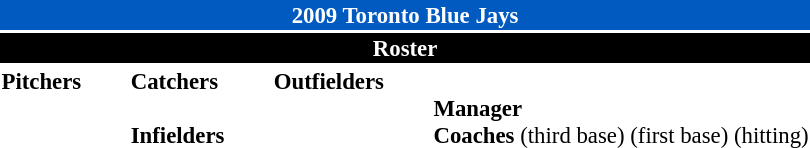<table class="toccolours" style="font-size: 95%;">
<tr http://upload.wikimedia.org/wikipedia/en/c/c8/Button_redirect.png>
<th colspan="10" style="background-color: #005ac0; color: #FFFFFF; text-align: center;">2009 Toronto Blue Jays</th>
</tr>
<tr>
<td colspan="10" style="background-color: black; color: white; text-align: center;"><strong>Roster</strong></td>
</tr>
<tr>
<td valign="top"><strong>Pitchers</strong><br>






















</td>
<td width="25px"></td>
<td valign="top"><strong>Catchers</strong><br>


<br><strong>Infielders</strong>







</td>
<td width="25px"></td>
<td valign="top"><strong>Outfielders</strong><br>






</td>
<td width="25px"></td>
<td valign="top"><br><strong>Manager</strong>
<br><strong>Coaches</strong>


 (third base)
 (first base)
 (hitting)
</td>
</tr>
</table>
